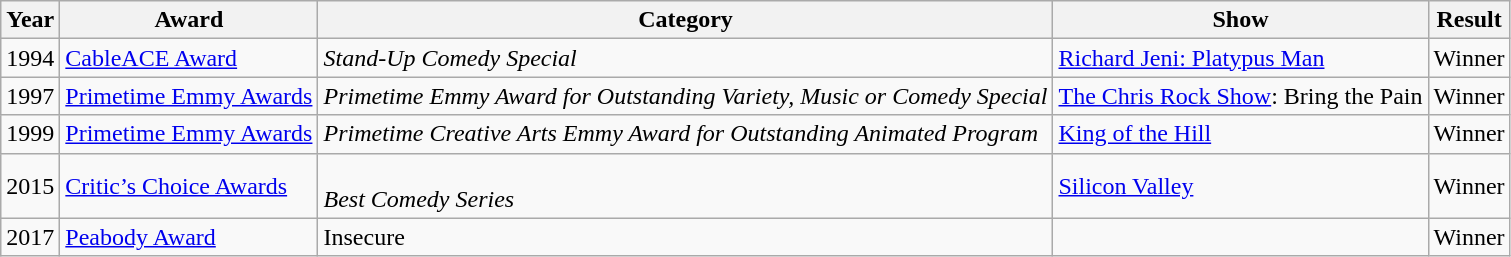<table class="wikitable">
<tr>
<th>Year</th>
<th>Award</th>
<th>Category</th>
<th>Show</th>
<th>Result</th>
</tr>
<tr>
<td>1994</td>
<td><a href='#'>CableACE Award</a></td>
<td><em>Stand-Up Comedy Special</em></td>
<td><a href='#'>Richard Jeni: Platypus Man</a></td>
<td>Winner</td>
</tr>
<tr>
<td>1997</td>
<td><a href='#'>Primetime Emmy Awards</a></td>
<td><em>Primetime Emmy Award for Outstanding Variety, Music or Comedy Special</em></td>
<td><a href='#'>The Chris Rock Show</a>: Bring the Pain</td>
<td>Winner</td>
</tr>
<tr>
<td>1999</td>
<td><a href='#'>Primetime Emmy Awards</a></td>
<td><em>Primetime Creative Arts Emmy Award for Outstanding Animated Program</em></td>
<td><a href='#'>King of the Hill</a></td>
<td>Winner</td>
</tr>
<tr>
<td>2015</td>
<td><a href='#'>Critic’s Choice Awards</a></td>
<td><br><em>Best Comedy Series</em></td>
<td><a href='#'>Silicon Valley</a></td>
<td>Winner</td>
</tr>
<tr>
<td>2017</td>
<td><a href='#'>Peabody Award</a></td>
<td>Insecure</td>
<td></td>
<td>Winner</td>
</tr>
</table>
